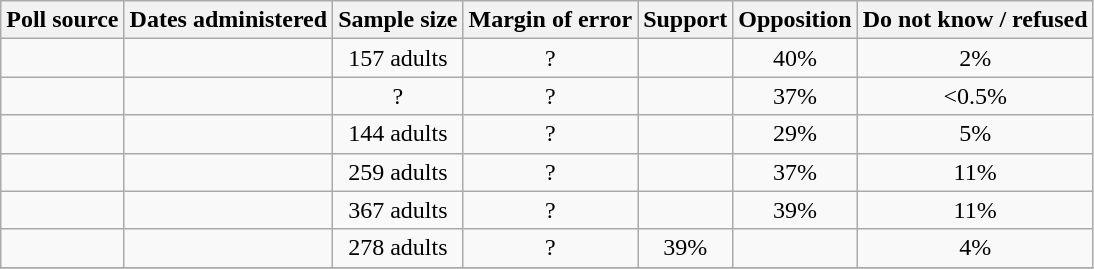<table class="wikitable" style="text-align: center">
<tr>
<th>Poll source</th>
<th>Dates administered</th>
<th>Sample size</th>
<th>Margin of error</th>
<th>Support</th>
<th>Opposition</th>
<th>Do not know / refused</th>
</tr>
<tr>
<td></td>
<td></td>
<td>157 adults</td>
<td>?</td>
<td></td>
<td>40%</td>
<td>2%</td>
</tr>
<tr>
<td></td>
<td></td>
<td>?</td>
<td>?</td>
<td></td>
<td>37%</td>
<td><0.5%</td>
</tr>
<tr>
<td></td>
<td></td>
<td>144 adults</td>
<td>?</td>
<td></td>
<td>29%</td>
<td>5%</td>
</tr>
<tr>
<td></td>
<td></td>
<td>259 adults</td>
<td>?</td>
<td></td>
<td>37%</td>
<td>11%</td>
</tr>
<tr>
<td></td>
<td></td>
<td>367 adults</td>
<td>?</td>
<td></td>
<td>39%</td>
<td>11%</td>
</tr>
<tr>
<td></td>
<td></td>
<td>278 adults</td>
<td>?</td>
<td>39%</td>
<td></td>
<td>4%</td>
</tr>
<tr>
</tr>
</table>
